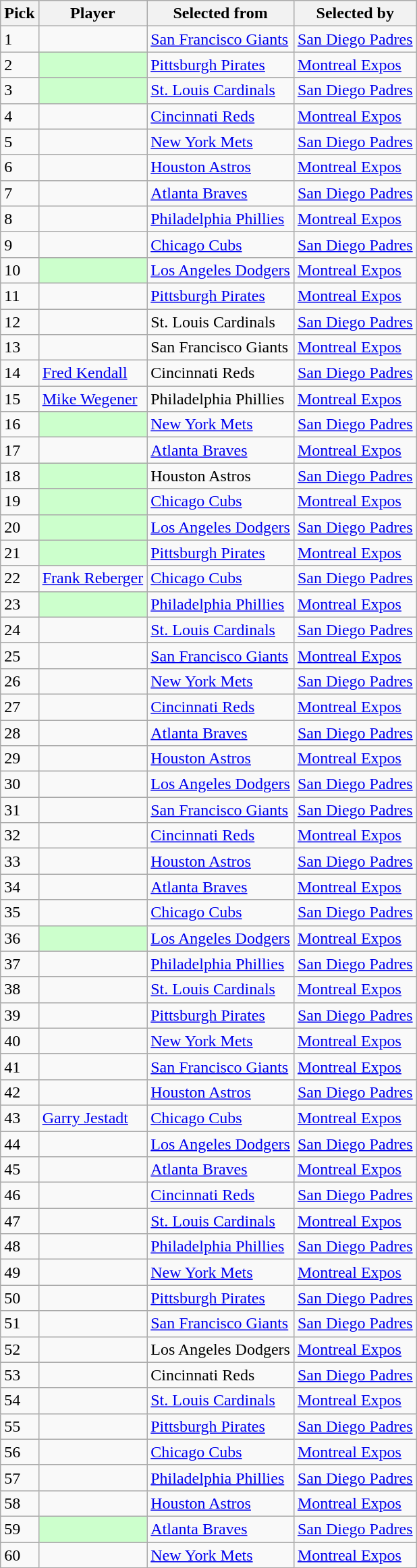<table class="wikitable sortable">
<tr>
<th>Pick</th>
<th>Player</th>
<th>Selected from</th>
<th>Selected by</th>
</tr>
<tr>
<td>1</td>
<td></td>
<td><a href='#'>San Francisco Giants</a></td>
<td><a href='#'>San Diego Padres</a></td>
</tr>
<tr>
<td>2</td>
<td style="background:#cfc;"></td>
<td><a href='#'>Pittsburgh Pirates</a></td>
<td><a href='#'>Montreal Expos</a></td>
</tr>
<tr>
<td>3</td>
<td scope="row" style="background:#cfc;"></td>
<td><a href='#'>St. Louis Cardinals</a></td>
<td><a href='#'>San Diego Padres</a></td>
</tr>
<tr>
<td>4</td>
<td></td>
<td><a href='#'>Cincinnati Reds</a></td>
<td><a href='#'>Montreal Expos</a></td>
</tr>
<tr>
<td>5</td>
<td></td>
<td><a href='#'>New York Mets</a></td>
<td><a href='#'>San Diego Padres</a></td>
</tr>
<tr>
<td>6</td>
<td></td>
<td><a href='#'>Houston Astros</a></td>
<td><a href='#'>Montreal Expos</a></td>
</tr>
<tr>
<td>7</td>
<td></td>
<td><a href='#'>Atlanta Braves</a></td>
<td><a href='#'>San Diego Padres</a></td>
</tr>
<tr>
<td>8</td>
<td></td>
<td><a href='#'>Philadelphia Phillies</a></td>
<td><a href='#'>Montreal Expos</a></td>
</tr>
<tr>
<td>9</td>
<td></td>
<td><a href='#'>Chicago Cubs</a></td>
<td><a href='#'>San Diego Padres</a></td>
</tr>
<tr>
<td>10</td>
<td style="background:#cfc;"></td>
<td><a href='#'>Los Angeles Dodgers</a></td>
<td><a href='#'>Montreal Expos</a></td>
</tr>
<tr>
<td>11</td>
<td></td>
<td><a href='#'>Pittsburgh Pirates</a></td>
<td><a href='#'>Montreal Expos</a></td>
</tr>
<tr>
<td>12</td>
<td></td>
<td>St. Louis Cardinals</td>
<td><a href='#'>San Diego Padres</a></td>
</tr>
<tr>
<td>13</td>
<td></td>
<td>San Francisco Giants</td>
<td><a href='#'>Montreal Expos</a></td>
</tr>
<tr>
<td>14</td>
<td><a href='#'>Fred Kendall</a></td>
<td>Cincinnati Reds</td>
<td><a href='#'>San Diego Padres</a></td>
</tr>
<tr>
<td>15</td>
<td><a href='#'>Mike Wegener</a></td>
<td>Philadelphia Phillies</td>
<td><a href='#'>Montreal Expos</a></td>
</tr>
<tr>
<td>16</td>
<td style="background:#cfc;"></td>
<td><a href='#'>New York Mets</a></td>
<td><a href='#'>San Diego Padres</a></td>
</tr>
<tr>
<td>17</td>
<td></td>
<td><a href='#'>Atlanta Braves</a></td>
<td><a href='#'>Montreal Expos</a></td>
</tr>
<tr>
<td>18</td>
<td style="background:#cfc;"></td>
<td>Houston Astros</td>
<td><a href='#'>San Diego Padres</a></td>
</tr>
<tr>
<td>19</td>
<td style="background:#cfc;"></td>
<td><a href='#'>Chicago Cubs</a></td>
<td><a href='#'>Montreal Expos</a></td>
</tr>
<tr>
<td>20</td>
<td style="background:#cfc;"></td>
<td><a href='#'>Los Angeles Dodgers</a></td>
<td><a href='#'>San Diego Padres</a></td>
</tr>
<tr>
<td>21</td>
<td style="background:#cfc;"></td>
<td><a href='#'>Pittsburgh Pirates</a></td>
<td><a href='#'>Montreal Expos</a></td>
</tr>
<tr>
<td>22</td>
<td><a href='#'>Frank Reberger</a></td>
<td><a href='#'>Chicago Cubs</a></td>
<td><a href='#'>San Diego Padres</a></td>
</tr>
<tr>
<td>23</td>
<td style="background:#cfc;"></td>
<td><a href='#'>Philadelphia Phillies</a></td>
<td><a href='#'>Montreal Expos</a></td>
</tr>
<tr>
<td>24</td>
<td></td>
<td><a href='#'>St. Louis Cardinals</a></td>
<td><a href='#'>San Diego Padres</a></td>
</tr>
<tr>
<td>25</td>
<td></td>
<td><a href='#'>San Francisco Giants</a></td>
<td><a href='#'>Montreal Expos</a></td>
</tr>
<tr>
<td>26</td>
<td></td>
<td><a href='#'>New York Mets</a></td>
<td><a href='#'>San Diego Padres</a></td>
</tr>
<tr>
<td>27</td>
<td></td>
<td><a href='#'>Cincinnati Reds</a></td>
<td><a href='#'>Montreal Expos</a></td>
</tr>
<tr>
<td>28</td>
<td></td>
<td><a href='#'>Atlanta Braves</a></td>
<td><a href='#'>San Diego Padres</a></td>
</tr>
<tr>
<td>29</td>
<td></td>
<td><a href='#'>Houston Astros</a></td>
<td><a href='#'>Montreal Expos</a></td>
</tr>
<tr>
<td>30</td>
<td></td>
<td><a href='#'>Los Angeles Dodgers</a></td>
<td><a href='#'>San Diego Padres</a></td>
</tr>
<tr>
<td>31</td>
<td></td>
<td><a href='#'>San Francisco Giants</a></td>
<td><a href='#'>San Diego Padres</a></td>
</tr>
<tr>
<td>32</td>
<td></td>
<td><a href='#'>Cincinnati Reds</a></td>
<td><a href='#'>Montreal Expos</a></td>
</tr>
<tr>
<td>33</td>
<td></td>
<td><a href='#'>Houston Astros</a></td>
<td><a href='#'>San Diego Padres</a></td>
</tr>
<tr>
<td>34</td>
<td></td>
<td><a href='#'>Atlanta Braves</a></td>
<td><a href='#'>Montreal Expos</a></td>
</tr>
<tr>
<td>35</td>
<td></td>
<td><a href='#'>Chicago Cubs</a></td>
<td><a href='#'>San Diego Padres</a></td>
</tr>
<tr>
<td>36</td>
<td style="background:#cfc;"></td>
<td><a href='#'>Los Angeles Dodgers</a></td>
<td><a href='#'>Montreal Expos</a></td>
</tr>
<tr>
<td>37</td>
<td></td>
<td><a href='#'>Philadelphia Phillies</a></td>
<td><a href='#'>San Diego Padres</a></td>
</tr>
<tr>
<td>38</td>
<td></td>
<td><a href='#'>St. Louis Cardinals</a></td>
<td><a href='#'>Montreal Expos</a></td>
</tr>
<tr>
<td>39</td>
<td></td>
<td><a href='#'>Pittsburgh Pirates</a></td>
<td><a href='#'>San Diego Padres</a></td>
</tr>
<tr>
<td>40</td>
<td></td>
<td><a href='#'>New York Mets</a></td>
<td><a href='#'>Montreal Expos</a></td>
</tr>
<tr>
<td>41</td>
<td></td>
<td><a href='#'>San Francisco Giants</a></td>
<td><a href='#'>Montreal Expos</a></td>
</tr>
<tr>
<td>42</td>
<td></td>
<td><a href='#'>Houston Astros</a></td>
<td><a href='#'>San Diego Padres</a></td>
</tr>
<tr>
<td>43</td>
<td><a href='#'>Garry Jestadt</a></td>
<td><a href='#'>Chicago Cubs</a></td>
<td><a href='#'>Montreal Expos</a></td>
</tr>
<tr>
<td>44</td>
<td></td>
<td><a href='#'>Los Angeles Dodgers</a></td>
<td><a href='#'>San Diego Padres</a></td>
</tr>
<tr>
<td>45</td>
<td></td>
<td><a href='#'>Atlanta Braves</a></td>
<td><a href='#'>Montreal Expos</a></td>
</tr>
<tr>
<td>46</td>
<td></td>
<td><a href='#'>Cincinnati Reds</a></td>
<td><a href='#'>San Diego Padres</a></td>
</tr>
<tr>
<td>47</td>
<td></td>
<td><a href='#'>St. Louis Cardinals</a></td>
<td><a href='#'>Montreal Expos</a></td>
</tr>
<tr>
<td>48</td>
<td></td>
<td><a href='#'>Philadelphia Phillies</a></td>
<td><a href='#'>San Diego Padres</a></td>
</tr>
<tr>
<td>49</td>
<td></td>
<td><a href='#'>New York Mets</a></td>
<td><a href='#'>Montreal Expos</a></td>
</tr>
<tr>
<td>50</td>
<td></td>
<td><a href='#'>Pittsburgh Pirates</a></td>
<td><a href='#'>San Diego Padres</a></td>
</tr>
<tr>
<td>51</td>
<td></td>
<td><a href='#'>San Francisco Giants</a></td>
<td><a href='#'>San Diego Padres</a></td>
</tr>
<tr>
<td>52</td>
<td></td>
<td>Los Angeles Dodgers</td>
<td><a href='#'>Montreal Expos</a></td>
</tr>
<tr>
<td>53</td>
<td></td>
<td>Cincinnati Reds</td>
<td><a href='#'>San Diego Padres</a></td>
</tr>
<tr>
<td>54</td>
<td></td>
<td><a href='#'>St. Louis Cardinals</a></td>
<td><a href='#'>Montreal Expos</a></td>
</tr>
<tr>
<td>55</td>
<td></td>
<td><a href='#'>Pittsburgh Pirates</a></td>
<td><a href='#'>San Diego Padres</a></td>
</tr>
<tr>
<td>56</td>
<td></td>
<td><a href='#'>Chicago Cubs</a></td>
<td><a href='#'>Montreal Expos</a></td>
</tr>
<tr>
<td>57</td>
<td></td>
<td><a href='#'>Philadelphia Phillies</a></td>
<td><a href='#'>San Diego Padres</a></td>
</tr>
<tr>
<td>58</td>
<td></td>
<td><a href='#'>Houston Astros</a></td>
<td><a href='#'>Montreal Expos</a></td>
</tr>
<tr>
<td>59</td>
<td style="background:#cfc;"></td>
<td><a href='#'>Atlanta Braves</a></td>
<td><a href='#'>San Diego Padres</a></td>
</tr>
<tr>
<td>60</td>
<td></td>
<td><a href='#'>New York Mets</a></td>
<td><a href='#'>Montreal Expos</a></td>
</tr>
</table>
